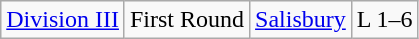<table class="wikitable">
<tr>
<td rowspan="5"><a href='#'>Division III</a></td>
<td>First Round</td>
<td><a href='#'>Salisbury</a></td>
<td>L 1–6</td>
</tr>
</table>
